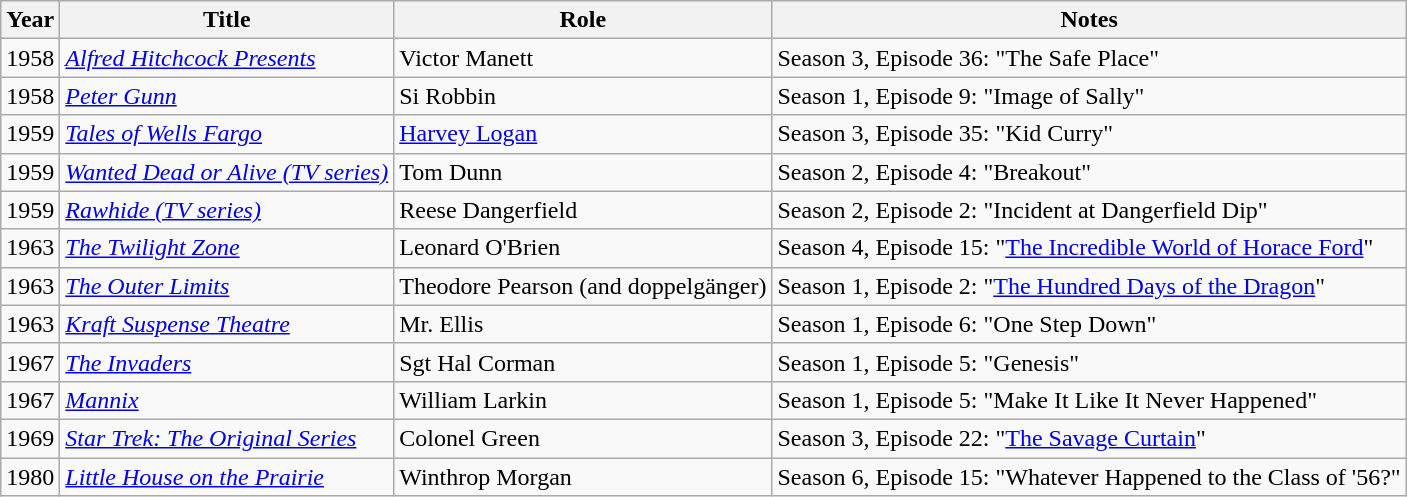<table class="wikitable">
<tr>
<th>Year</th>
<th>Title</th>
<th>Role</th>
<th>Notes</th>
</tr>
<tr>
<td>1958</td>
<td><em><a href='#'>Alfred Hitchcock Presents</a></em></td>
<td>Victor Manett</td>
<td>Season 3, Episode 36: "The Safe Place"</td>
</tr>
<tr>
<td>1958</td>
<td><em><a href='#'>Peter Gunn</a></em></td>
<td>Si Robbin</td>
<td>Season 1, Episode 9: "Image of Sally"</td>
</tr>
<tr>
<td>1959</td>
<td><em><a href='#'>Tales of Wells Fargo</a></em></td>
<td><a href='#'>Harvey Logan</a></td>
<td>Season 3, Episode 35: "Kid Curry"</td>
</tr>
<tr>
<td>1959</td>
<td><em><a href='#'>Wanted Dead or Alive (TV series)</a></em></td>
<td>Tom Dunn</td>
<td>Season 2, Episode 4: "Breakout"</td>
</tr>
<tr>
<td>1959</td>
<td><em><a href='#'>Rawhide (TV series)</a></em></td>
<td>Reese Dangerfield</td>
<td>Season 2, Episode 2: "Incident at Dangerfield Dip"</td>
</tr>
<tr>
<td>1963</td>
<td><em><a href='#'>The Twilight Zone</a></em></td>
<td>Leonard O'Brien</td>
<td>Season 4, Episode 15: "<a href='#'>The Incredible World of Horace Ford</a>"</td>
</tr>
<tr>
<td>1963</td>
<td><em><a href='#'>The Outer Limits</a></em></td>
<td>Theodore Pearson (and doppelgänger)</td>
<td>Season 1, Episode 2: "<a href='#'>The Hundred Days of the Dragon</a>"</td>
</tr>
<tr>
<td>1963</td>
<td><em><a href='#'>Kraft Suspense Theatre</a></em></td>
<td>Mr. Ellis</td>
<td>Season 1, Episode 6: "One Step Down"</td>
</tr>
<tr>
<td>1967</td>
<td><em><a href='#'>The Invaders</a></em></td>
<td>Sgt Hal Corman</td>
<td>Season 1, Episode 5:  "Genesis"</td>
</tr>
<tr>
<td>1967</td>
<td><em><a href='#'>Mannix</a></em></td>
<td>William Larkin</td>
<td>Season 1, Episode 5:  "Make It Like It Never Happened"</td>
</tr>
<tr>
<td>1969</td>
<td><em><a href='#'>Star Trek: The Original Series</a></em></td>
<td>Colonel Green</td>
<td>Season 3, Episode 22: "<a href='#'>The Savage Curtain</a>"</td>
</tr>
<tr>
<td>1980</td>
<td><em><a href='#'>Little House on the Prairie</a></em></td>
<td>Winthrop Morgan</td>
<td>Season 6, Episode 15: "Whatever Happened to the Class of '56?"</td>
</tr>
</table>
